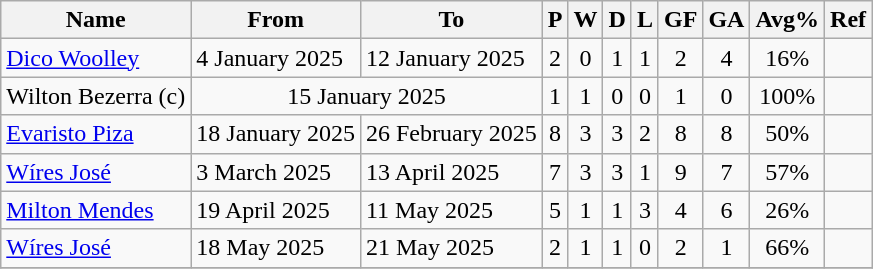<table class="wikitable sortable">
<tr>
<th>Name</th>
<th>From</th>
<th class="unsortable">To</th>
<th>P</th>
<th>W</th>
<th>D</th>
<th>L</th>
<th>GF</th>
<th>GA</th>
<th>Avg%</th>
<th>Ref</th>
</tr>
<tr>
<td align=left> <a href='#'>Dico Woolley</a></td>
<td align=left>4 January 2025</td>
<td align=left>12 January 2025</td>
<td align=center>2</td>
<td align=center>0</td>
<td align=center>1</td>
<td align=center>1</td>
<td align=center>2</td>
<td align=center>4</td>
<td align=center>16%</td>
<td align=center></td>
</tr>
<tr>
<td align=left> Wilton Bezerra (c)</td>
<td colspan=2 align=center>15 January 2025</td>
<td align=center>1</td>
<td align=center>1</td>
<td align=center>0</td>
<td align=center>0</td>
<td align=center>1</td>
<td align=center>0</td>
<td align=center>100%</td>
<td align=center></td>
</tr>
<tr>
<td align=left> <a href='#'>Evaristo Piza</a></td>
<td align=left>18 January 2025</td>
<td align=left>26 February 2025</td>
<td align=center>8</td>
<td align=center>3</td>
<td align=center>3</td>
<td align=center>2</td>
<td align=center>8</td>
<td align=center>8</td>
<td align=center>50%</td>
<td align=center></td>
</tr>
<tr>
<td align=left> <a href='#'>Wíres José</a></td>
<td align=left>3 March 2025</td>
<td align=left>13 April 2025</td>
<td align=center>7</td>
<td align=center>3</td>
<td align=center>3</td>
<td align=center>1</td>
<td align=center>9</td>
<td align=center>7</td>
<td align=center>57%</td>
<td align=center></td>
</tr>
<tr>
<td align=left> <a href='#'>Milton Mendes</a></td>
<td align=left>19 April 2025</td>
<td align=left>11 May 2025</td>
<td align=center>5</td>
<td align=center>1</td>
<td align=center>1</td>
<td align=center>3</td>
<td align=center>4</td>
<td align=center>6</td>
<td align=center>26%</td>
<td align=center></td>
</tr>
<tr>
<td align=left> <a href='#'>Wíres José</a></td>
<td align=left>18 May 2025</td>
<td align=left>21 May 2025</td>
<td align=center>2</td>
<td align=center>1</td>
<td align=center>1</td>
<td align=center>0</td>
<td align=center>2</td>
<td align=center>1</td>
<td align=center>66%</td>
<td align=center></td>
</tr>
<tr>
</tr>
</table>
